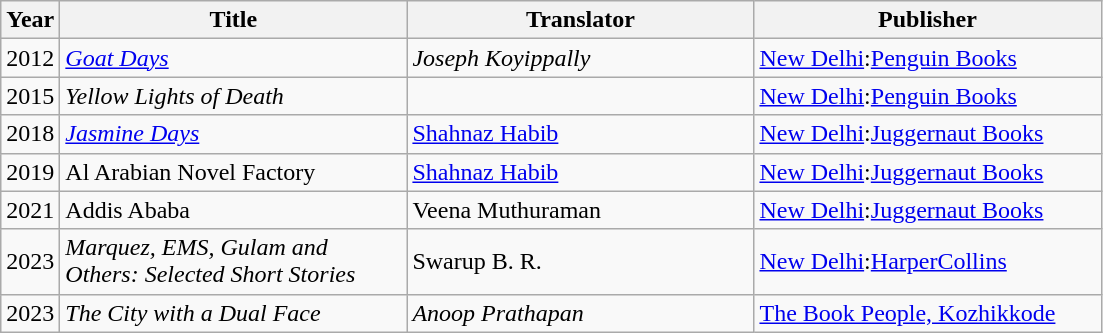<table class="wikitable sortable">
<tr>
<th>Year</th>
<th ! style=width:14em>Title</th>
<th ! style=width:14em>Translator</th>
<th ! style=width:14em>Publisher</th>
</tr>
<tr>
<td>2012</td>
<td><em><a href='#'>Goat Days</a></em></td>
<td><em>Joseph Koyippally</em></td>
<td><a href='#'>New Delhi</a>:<a href='#'>Penguin Books</a></td>
</tr>
<tr>
<td>2015</td>
<td><em>Yellow Lights of Death</em></td>
<td></td>
<td><a href='#'>New Delhi</a>:<a href='#'>Penguin Books</a></td>
</tr>
<tr>
<td>2018</td>
<td><em><a href='#'>Jasmine Days</a></em></td>
<td><a href='#'>Shahnaz Habib</a></td>
<td><a href='#'>New Delhi</a>:<a href='#'>Juggernaut Books</a></td>
</tr>
<tr>
<td>2019</td>
<td>Al Arabian Novel Factory</td>
<td><a href='#'>Shahnaz Habib</a></td>
<td><a href='#'>New Delhi</a>:<a href='#'>Juggernaut Books</a></td>
</tr>
<tr>
<td>2021</td>
<td>Addis Ababa</td>
<td>Veena Muthuraman</td>
<td><a href='#'>New Delhi</a>:<a href='#'>Juggernaut Books</a></td>
</tr>
<tr>
<td>2023</td>
<td><em>Marquez, EMS, Gulam and Others: Selected Short Stories</em></td>
<td>Swarup B. R.</td>
<td><a href='#'>New Delhi</a>:<a href='#'>HarperCollins</a></td>
</tr>
<tr>
<td>2023</td>
<td><em>The City with a Dual Face</em></td>
<td><em>Anoop Prathapan</em></td>
<td><a href='#'>The Book People, Kozhikkode</a></td>
</tr>
</table>
